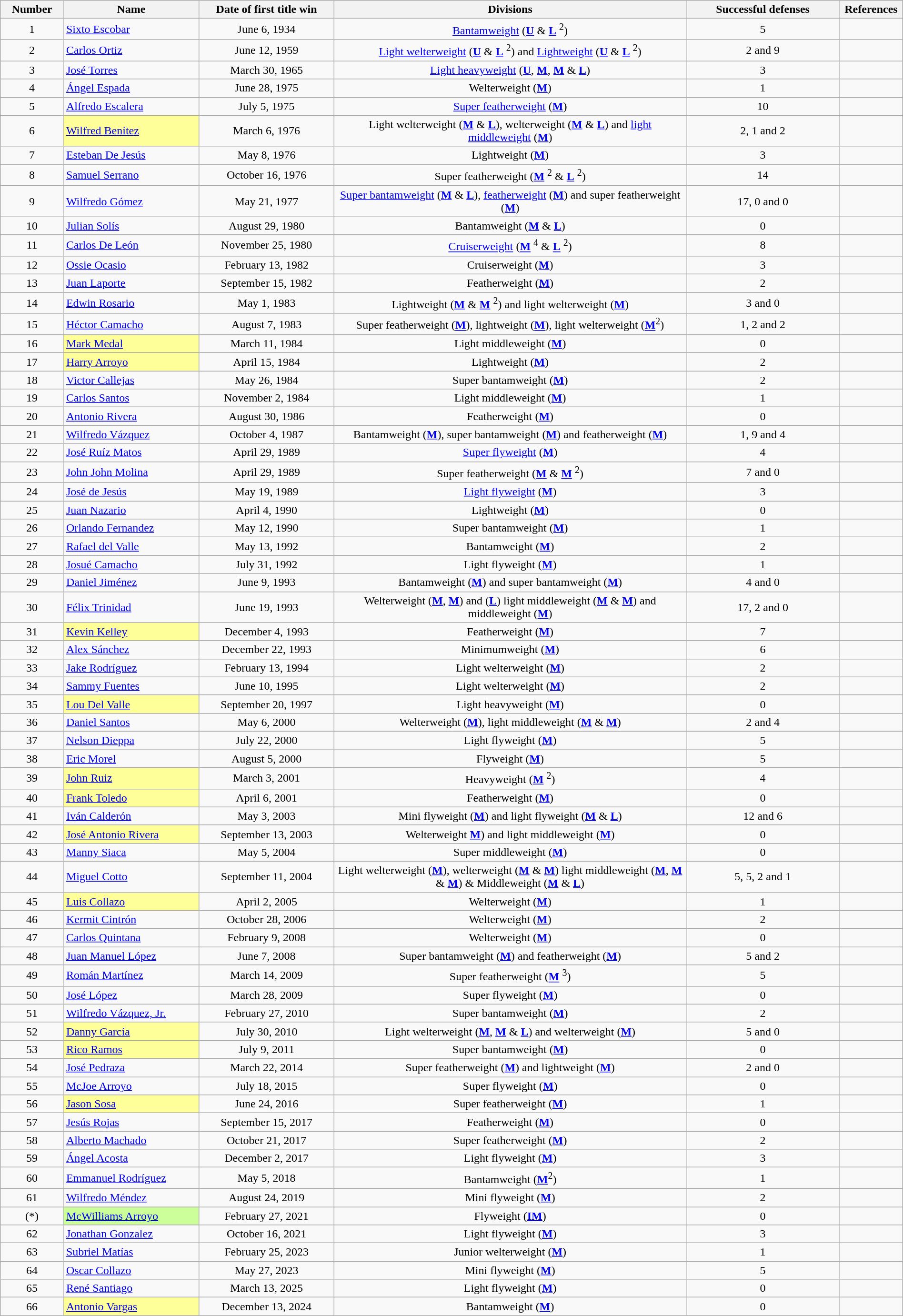<table class="wikitable" width=100%>
<tr>
<th width=07%>Number</th>
<th width=15%>Name</th>
<th width=15%>Date of first title win</th>
<th width=39%>Divisions</th>
<th width=17%>Successful defenses</th>
<th width=07%>References</th>
</tr>
<tr align=center>
<td>1</td>
<td align=left><a href='#'>Sixto Escobar</a></td>
<td>June 6, 1934</td>
<td><a href='#'>Bantamweight</a> (<strong><a href='#'><span>U</span></a></strong> & <strong><a href='#'><span>L</span></a></strong> <sup>2</sup>)</td>
<td>5 </td>
<td></td>
</tr>
<tr align=center>
<td>2</td>
<td align=left><a href='#'>Carlos Ortiz</a></td>
<td>June 12, 1959</td>
<td><a href='#'>Light welterweight</a> (<strong><a href='#'><span>U</span></a></strong> & <strong><a href='#'><span>L</span></a></strong> <sup>2</sup>) and <a href='#'>Lightweight</a> (<strong><a href='#'><span>U</span></a></strong> & <strong><a href='#'><span>L</span></a></strong> <sup>2</sup>)</td>
<td>2 and 9 </td>
<td></td>
</tr>
<tr align=center>
<td>3</td>
<td align=left><a href='#'>José Torres</a></td>
<td>March 30, 1965</td>
<td><a href='#'>Light heavyweight</a> (<strong><a href='#'><span>U</span></a></strong>, <strong><a href='#'><span>M</span></a></strong>, <strong><a href='#'><span>M</span></a></strong> & <strong><a href='#'><span>L</span></a></strong>)</td>
<td>3 </td>
<td></td>
</tr>
<tr align=center>
<td>4</td>
<td align=left><a href='#'>Ángel Espada</a></td>
<td>June 28, 1975</td>
<td>Welterweight (<strong><a href='#'><span>M</span></a></strong>)</td>
<td>1 </td>
<td></td>
</tr>
<tr align=center>
<td>5</td>
<td align=left><a href='#'>Alfredo Escalera</a></td>
<td>July 5, 1975</td>
<td><a href='#'>Super featherweight</a> (<strong><a href='#'><span>M</span></a></strong>)</td>
<td>10 </td>
<td></td>
</tr>
<tr align=center>
<td>6</td>
<td align=left bgcolor="#FFFF99"><a href='#'>Wilfred Benítez</a></td>
<td>March 6, 1976</td>
<td>Light welterweight (<strong><a href='#'><span>M</span></a></strong> & <strong><a href='#'><span>L</span></a></strong>), welterweight (<strong><a href='#'><span>M</span></a></strong> & <strong><a href='#'><span>L</span></a></strong>) and <a href='#'>light middleweight</a> (<strong><a href='#'><span>M</span></a></strong>)</td>
<td>2, 1 and 2 </td>
<td></td>
</tr>
<tr align=center>
<td>7</td>
<td align=left><a href='#'>Esteban De Jesús</a></td>
<td>May 8, 1976</td>
<td>Lightweight (<strong><a href='#'><span>M</span></a></strong>)</td>
<td>3 </td>
<td></td>
</tr>
<tr align=center>
<td>8</td>
<td align=left><a href='#'>Samuel Serrano</a></td>
<td>October 16, 1976</td>
<td>Super featherweight (<strong><a href='#'><span>M</span></a></strong> <sup>2</sup> & <strong><a href='#'><span>L</span></a></strong> <sup>2</sup>)</td>
<td>14 </td>
<td></td>
</tr>
<tr align=center>
<td>9</td>
<td align=left><a href='#'>Wilfredo Gómez</a></td>
<td>May 21, 1977</td>
<td><a href='#'>Super bantamweight</a> (<strong><a href='#'><span>M</span></a></strong> & <strong><a href='#'><span>L</span></a></strong>), <a href='#'>featherweight</a> (<strong><a href='#'><span>M</span></a></strong>) and super featherweight (<strong><a href='#'><span>M</span></a></strong>)</td>
<td>17, 0 and 0 </td>
<td></td>
</tr>
<tr align=center>
<td>10</td>
<td align=left><a href='#'>Julian Solís</a></td>
<td>August 29, 1980</td>
<td>Bantamweight (<strong><a href='#'><span>M</span></a></strong> & <strong><a href='#'><span>L</span></a></strong>)</td>
<td>0 </td>
<td></td>
</tr>
<tr align=center>
<td>11</td>
<td align=left><a href='#'>Carlos De León</a></td>
<td>November 25, 1980</td>
<td><a href='#'>Cruiserweight</a> (<strong><a href='#'><span>M</span></a></strong> <sup>4</sup> & <strong><a href='#'><span>L</span></a></strong> <sup>2</sup>)</td>
<td>8 </td>
<td></td>
</tr>
<tr align=center>
<td>12</td>
<td align=left><a href='#'>Ossie Ocasio</a></td>
<td>February 13, 1982</td>
<td>Cruiserweight (<strong><a href='#'><span>M</span></a></strong>)</td>
<td>3 </td>
<td></td>
</tr>
<tr align=center>
<td>13</td>
<td align=left><a href='#'>Juan Laporte</a></td>
<td>September 15, 1982</td>
<td>Featherweight (<strong><a href='#'><span>M</span></a></strong>)</td>
<td>2 </td>
<td></td>
</tr>
<tr align=center>
<td>14</td>
<td align=left><a href='#'>Edwin Rosario</a></td>
<td>May 1, 1983</td>
<td>Lightweight (<strong><a href='#'><span>M</span></a></strong> & <strong><a href='#'><span>M</span></a></strong> <sup>2</sup>) and light welterweight (<strong><a href='#'><span>M</span></a></strong>)</td>
<td>3 and 0 </td>
<td></td>
</tr>
<tr align=center>
<td>15</td>
<td align=left><a href='#'>Héctor Camacho</a></td>
<td>August 7, 1983</td>
<td>Super featherweight (<strong><a href='#'><span>M</span></a></strong>), lightweight (<strong><a href='#'><span>M</span></a></strong>), light welterweight (<strong><a href='#'><span>M</span></a></strong><sup>2</sup>)</td>
<td>1, 2 and 2 </td>
<td></td>
</tr>
<tr align=center>
<td>16</td>
<td align=left bgcolor="#FFFF99"><a href='#'>Mark Medal</a></td>
<td>March 11, 1984</td>
<td>Light middleweight (<strong><a href='#'><span>M</span></a></strong>)</td>
<td>0 </td>
<td></td>
</tr>
<tr align=center>
<td>17</td>
<td align=left bgcolor="#FFFF99"><a href='#'>Harry Arroyo</a></td>
<td>April 15, 1984</td>
<td>Lightweight (<strong><a href='#'><span>M</span></a></strong>)</td>
<td>2 </td>
<td></td>
</tr>
<tr align=center>
<td>18</td>
<td align=left><a href='#'>Victor Callejas</a></td>
<td>May 26, 1984</td>
<td>Super bantamweight (<strong><a href='#'><span>M</span></a></strong>)</td>
<td>2 </td>
<td></td>
</tr>
<tr align=center>
<td>19</td>
<td align=left><a href='#'>Carlos Santos</a></td>
<td>November 2, 1984</td>
<td>Light middleweight (<strong><a href='#'><span>M</span></a></strong>)</td>
<td>1 </td>
<td></td>
</tr>
<tr align=center>
<td>20</td>
<td align=left><a href='#'>Antonio Rivera</a></td>
<td>August 30, 1986</td>
<td>Featherweight (<strong><a href='#'><span>M</span></a></strong>)</td>
<td>0 </td>
<td></td>
</tr>
<tr align=center>
<td>21</td>
<td align=left><a href='#'>Wilfredo Vázquez</a></td>
<td>October 4, 1987</td>
<td>Bantamweight (<strong><a href='#'><span>M</span></a></strong>), super bantamweight (<strong><a href='#'><span>M</span></a></strong>) and featherweight (<strong><a href='#'><span>M</span></a></strong>)</td>
<td>1, 9 and 4 </td>
<td></td>
</tr>
<tr align=center>
<td>22</td>
<td align=left><a href='#'>José Ruíz Matos</a></td>
<td>April 29, 1989</td>
<td><a href='#'>Super flyweight</a> (<strong><a href='#'><span>M</span></a></strong>)</td>
<td>4 </td>
<td></td>
</tr>
<tr align=center>
<td>23</td>
<td align=left><a href='#'>John John Molina</a></td>
<td>April 29, 1989</td>
<td>Super featherweight (<strong><a href='#'><span>M</span></a></strong> & <strong><a href='#'><span>M</span></a></strong> <sup>2</sup>)</td>
<td>7 and 0 </td>
<td></td>
</tr>
<tr align=center>
<td>24</td>
<td align=left><a href='#'>José de Jesús</a></td>
<td>May 19, 1989</td>
<td><a href='#'>Light flyweight</a> (<strong><a href='#'><span>M</span></a></strong>)</td>
<td>3 </td>
<td></td>
</tr>
<tr align=center>
<td>25</td>
<td align=left><a href='#'>Juan Nazario</a></td>
<td>April 4, 1990</td>
<td>Lightweight (<strong><a href='#'><span>M</span></a></strong>)</td>
<td>0 </td>
<td></td>
</tr>
<tr align=center>
<td>26</td>
<td align=left><a href='#'>Orlando Fernandez</a></td>
<td>May 12, 1990</td>
<td>Super bantamweight (<strong><a href='#'><span>M</span></a></strong>)</td>
<td>1 </td>
<td></td>
</tr>
<tr align=center>
<td>27</td>
<td align=left><a href='#'>Rafael del Valle</a></td>
<td>May 13, 1992</td>
<td>Bantamweight (<strong><a href='#'><span>M</span></a></strong>)</td>
<td>2 </td>
<td></td>
</tr>
<tr align=center>
<td>28</td>
<td align=left><a href='#'>Josué Camacho</a></td>
<td>July 31, 1992</td>
<td>Light flyweight (<strong><a href='#'><span>M</span></a></strong>)</td>
<td>1 </td>
<td></td>
</tr>
<tr align=center>
<td>29</td>
<td align=left><a href='#'>Daniel Jiménez</a></td>
<td>June 9, 1993</td>
<td>Bantamweight (<strong><a href='#'><span>M</span></a></strong>) and super bantamweight (<strong><a href='#'><span>M</span></a></strong>)</td>
<td>4 and 0 </td>
<td></td>
</tr>
<tr align=center>
<td>30</td>
<td align=left><a href='#'>Félix Trinidad</a></td>
<td>June 19, 1993</td>
<td>Welterweight (<strong><a href='#'><span>M</span></a></strong>, <strong><a href='#'><span>M</span></a></strong>) and (<strong><a href='#'><span>L</span></a></strong>) light middleweight (<strong><a href='#'><span>M</span></a></strong> & <strong><a href='#'><span>M</span></a></strong>) and middleweight (<strong><a href='#'><span>M</span></a></strong>)</td>
<td>17, 2 and 0 </td>
<td></td>
</tr>
<tr align=center>
<td>31</td>
<td align=left bgcolor="#FFFF99"><a href='#'>Kevin Kelley</a></td>
<td>December 4, 1993</td>
<td>Featherweight (<strong><a href='#'><span>M</span></a></strong>)</td>
<td>7 </td>
<td></td>
</tr>
<tr align=center>
<td>32</td>
<td align=left><a href='#'>Alex Sánchez</a></td>
<td>December 22, 1993</td>
<td>Minimumweight (<strong><a href='#'><span>M</span></a></strong>)</td>
<td>6 </td>
<td></td>
</tr>
<tr align=center>
<td>33</td>
<td align=left><a href='#'>Jake Rodríguez</a></td>
<td>February 13, 1994</td>
<td>Light welterweight (<strong><a href='#'><span>M</span></a></strong>)</td>
<td>2 </td>
<td></td>
</tr>
<tr align=center>
<td>34</td>
<td align=left><a href='#'>Sammy Fuentes</a></td>
<td>June 10, 1995</td>
<td>Light welterweight (<strong><a href='#'><span>M</span></a></strong>)</td>
<td>2 </td>
<td></td>
</tr>
<tr align=center>
<td>35</td>
<td align=left bgcolor="#FFFF99"><a href='#'>Lou Del Valle</a></td>
<td>September 20, 1997</td>
<td>Light heavyweight (<strong><a href='#'><span>M</span></a></strong>)</td>
<td>0 </td>
<td></td>
</tr>
<tr align=center>
<td>36</td>
<td align=left><a href='#'>Daniel Santos</a></td>
<td>May 6, 2000</td>
<td>Welterweight (<strong><a href='#'><span>M</span></a></strong>), light middleweight (<strong><a href='#'><span>M</span></a></strong> & <strong><a href='#'><span>M</span></a></strong>)</td>
<td>2 and 4 </td>
<td></td>
</tr>
<tr align=center>
<td>37</td>
<td align=left><a href='#'>Nelson Dieppa</a></td>
<td>July 22, 2000</td>
<td>Light flyweight (<strong><a href='#'><span>M</span></a></strong>)</td>
<td>5 </td>
<td></td>
</tr>
<tr align=center>
<td>38</td>
<td align=left><a href='#'>Eric Morel</a></td>
<td>August 5, 2000</td>
<td>Flyweight (<strong><a href='#'><span>M</span></a></strong>)</td>
<td>5 </td>
<td></td>
</tr>
<tr align=center>
<td>39</td>
<td align=left bgcolor="#FFFF99"><a href='#'>John Ruiz</a></td>
<td>March 3, 2001</td>
<td>Heavyweight (<strong><a href='#'><span>M</span></a></strong> <sup>2</sup>)</td>
<td>4 </td>
<td></td>
</tr>
<tr align=center>
<td>40</td>
<td align=left bgcolor="#FFFF99"><a href='#'>Frank Toledo</a></td>
<td>April 6, 2001</td>
<td>Featherweight (<strong><a href='#'><span>M</span></a></strong>)</td>
<td>0  </td>
<td></td>
</tr>
<tr align=center>
<td>41</td>
<td align=left><a href='#'>Iván Calderón</a></td>
<td>May 3, 2003</td>
<td>Mini flyweight (<strong><a href='#'><span>M</span></a></strong>) and light flyweight (<strong><a href='#'><span>M</span></a></strong> & <strong><a href='#'><span>L</span></a></strong>)</td>
<td>12 and 6 </td>
<td></td>
</tr>
<tr align=center>
<td>42</td>
<td align=left bgcolor="#FFFF99"><a href='#'>José Antonio Rivera</a></td>
<td>September 13, 2003</td>
<td>Welterweight <strong><a href='#'><span>M</span></a></strong>) and light middleweight (<strong><a href='#'><span>M</span></a></strong>)</td>
<td>0 </td>
<td></td>
</tr>
<tr align=center>
<td>43</td>
<td align=left><a href='#'>Manny Siaca</a></td>
<td>May 5, 2004</td>
<td>Super middleweight (<strong><a href='#'><span>M</span></a></strong>)</td>
<td>0 </td>
<td></td>
</tr>
<tr align=center>
<td>44</td>
<td align=left><a href='#'>Miguel Cotto</a></td>
<td>September 11, 2004</td>
<td>Light welterweight (<strong><a href='#'><span>M</span></a></strong>), welterweight (<strong><a href='#'><span>M</span></a></strong> & <strong><a href='#'><span>M</span></a></strong>) light middleweight (<strong><a href='#'><span>M</span></a></strong>, <strong><a href='#'><span>M</span></a></strong> & <strong><a href='#'><span>M</span></a></strong>) & Middleweight (<strong><a href='#'><span>M</span></a></strong> & <strong><a href='#'><span>L</span></a></strong>)</td>
<td>5, 5, 2 and 1 </td>
<td></td>
</tr>
<tr align=center>
<td>45</td>
<td align=left bgcolor="#FFFF99"><a href='#'>Luis Collazo</a></td>
<td>April 2, 2005</td>
<td>Welterweight (<strong><a href='#'><span>M</span></a></strong>)</td>
<td>1 </td>
<td></td>
</tr>
<tr align=center>
<td>46</td>
<td align=left><a href='#'>Kermit Cintrón</a></td>
<td>October 28, 2006</td>
<td>Welterweight (<strong><a href='#'><span>M</span></a></strong>)</td>
<td>2 </td>
<td></td>
</tr>
<tr align=center>
<td>47</td>
<td align=left><a href='#'>Carlos Quintana</a></td>
<td>February 9, 2008</td>
<td>Welterweight (<strong><a href='#'><span>M</span></a></strong>)</td>
<td>0 </td>
<td></td>
</tr>
<tr align=center>
<td>48</td>
<td align=left><a href='#'>Juan Manuel López</a></td>
<td>June 7, 2008</td>
<td>Super bantamweight (<strong><a href='#'><span>M</span></a></strong>) and featherweight (<strong><a href='#'><span>M</span></a></strong>)</td>
<td>5 and 2 </td>
<td></td>
</tr>
<tr align=center>
<td>49</td>
<td align=left><a href='#'>Román Martínez</a></td>
<td>March 14, 2009</td>
<td>Super featherweight (<strong><a href='#'><span>M</span></a></strong> <sup>3</sup>)</td>
<td>5 </td>
<td></td>
</tr>
<tr align=center>
<td>50</td>
<td align=left><a href='#'>José López</a></td>
<td>March 28, 2009</td>
<td>Super flyweight (<strong><a href='#'><span>M</span></a></strong>)</td>
<td>0 </td>
<td></td>
</tr>
<tr align=center>
<td>51</td>
<td align=left><a href='#'>Wilfredo Vázquez, Jr.</a></td>
<td>February 27, 2010</td>
<td>Super bantamweight (<strong><a href='#'><span>M</span></a></strong>)</td>
<td>2 </td>
<td></td>
</tr>
<tr align=center>
<td>52</td>
<td align=left bgcolor="#FFFF99"><a href='#'>Danny García</a></td>
<td>July 30, 2010</td>
<td>Light welterweight (<strong><a href='#'><span>M</span></a></strong>, <strong><a href='#'><span>M</span></a></strong> & <strong><a href='#'><span>L</span></a></strong>) and welterweight (<strong><a href='#'><span>M</span></a></strong>)</td>
<td>5 and 0 </td>
<td></td>
</tr>
<tr align=center>
<td>53</td>
<td align=left bgcolor="#FFFF99"><a href='#'>Rico Ramos</a></td>
<td>July 9, 2011</td>
<td>Super bantamweight (<strong><a href='#'><span>M</span></a></strong>)</td>
<td>0 </td>
<td></td>
</tr>
<tr align=center>
<td>54</td>
<td align=left><a href='#'>José Pedraza</a></td>
<td>March 22, 2014</td>
<td>Super featherweight (<strong><a href='#'><span>M</span></a></strong>) and lightweight (<strong><a href='#'><span>M</span></a></strong>)</td>
<td>2 and 0 </td>
<td></td>
</tr>
<tr align=center>
<td>55</td>
<td align=left><a href='#'>McJoe Arroyo</a></td>
<td>July 18, 2015</td>
<td>Super flyweight (<strong><a href='#'><span>M</span></a></strong>)</td>
<td>0 </td>
<td></td>
</tr>
<tr align=center>
<td>56</td>
<td align=left bgcolor="#FFFF99"><a href='#'>Jason Sosa</a></td>
<td>June 24, 2016</td>
<td>Super featherweight (<strong><a href='#'><span>M</span></a></strong>)</td>
<td>1 </td>
<td></td>
</tr>
<tr align=center>
<td>57</td>
<td align=left><a href='#'>Jesús Rojas</a></td>
<td>September 15, 2017</td>
<td>Featherweight (<strong><a href='#'><span>M</span></a></strong>)</td>
<td>0 </td>
<td></td>
</tr>
<tr align=center>
<td>58</td>
<td align=left><a href='#'>Alberto Machado</a></td>
<td>October 21, 2017</td>
<td>Super featherweight (<strong><a href='#'><span>M</span></a></strong>)</td>
<td>2 </td>
<td></td>
</tr>
<tr align=center>
<td>59</td>
<td align=left><a href='#'>Ángel Acosta</a></td>
<td>December 2, 2017</td>
<td>Light flyweight (<strong><a href='#'><span>M</span></a></strong>)</td>
<td>3 </td>
<td></td>
</tr>
<tr align=center>
<td>60</td>
<td align=left><a href='#'>Emmanuel Rodríguez</a></td>
<td>May 5, 2018</td>
<td>Bantamweight (<strong><a href='#'><span>M</span></a></strong><sup>2</sup>)</td>
<td>1 </td>
<td></td>
</tr>
<tr align=center>
<td>61</td>
<td align=left><a href='#'>Wilfredo Méndez</a></td>
<td>August 24, 2019</td>
<td>Mini flyweight (<strong><a href='#'><span>M</span></a></strong>)</td>
<td>2 </td>
<td></td>
</tr>
<tr align=center>
<td>(*)</td>
<td align=left bgcolor="#CCFF99"><a href='#'>McWilliams Arroyo</a></td>
<td>February 27, 2021</td>
<td>Flyweight (<strong><a href='#'><span>IM</span></a></strong>)</td>
<td>0 </td>
<td></td>
</tr>
<tr align=center>
<td>62</td>
<td align=left><a href='#'>Jonathan Gonzalez</a></td>
<td>October 16, 2021</td>
<td>Light flyweight (<strong><a href='#'><span>M</span></a></strong>)</td>
<td>3 </td>
<td></td>
</tr>
<tr align=center>
<td>63</td>
<td align=left><a href='#'>Subriel Matías</a></td>
<td>February 25, 2023</td>
<td>Junior welterweight (<strong><a href='#'><span>M</span></a></strong>)</td>
<td>1 </td>
<td></td>
</tr>
<tr align=center>
<td>64</td>
<td align=left><a href='#'>Oscar Collazo</a></td>
<td>May 27, 2023</td>
<td>Mini flyweight (<strong><a href='#'><span>M</span></a></strong>)</td>
<td>5 </td>
<td></td>
</tr>
<tr align=center>
<td>65</td>
<td align=left><a href='#'>René Santiago</a></td>
<td>March 13, 2025</td>
<td>Light flyweight (<strong><a href='#'><span>M</span></a></strong>)</td>
<td>0 </td>
<td></td>
</tr>
<tr align=center>
<td>66</td>
<td align=left bgcolor="#FFFF99"><a href='#'>Antonio Vargas</a></td>
<td>December 13, 2024</td>
<td>Bantamweight (<strong><a href='#'><span>M</span></a></strong>)</td>
<td>0 </td>
<td></td>
</tr>
</table>
